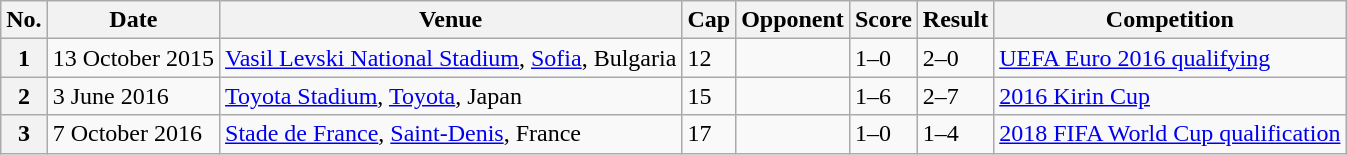<table class="wikitable sortable plainrowheaders">
<tr>
<th scope=col>No.</th>
<th scope=col data-sort-type=date>Date</th>
<th scope=col>Venue</th>
<th scope=col>Cap</th>
<th scope=col>Opponent</th>
<th scope=col>Score</th>
<th scope=col>Result</th>
<th scope=col>Competition</th>
</tr>
<tr>
<th scope=row>1</th>
<td>13 October 2015</td>
<td><a href='#'>Vasil Levski National Stadium</a>, <a href='#'>Sofia</a>, Bulgaria</td>
<td>12</td>
<td></td>
<td>1–0</td>
<td>2–0</td>
<td><a href='#'>UEFA Euro 2016 qualifying</a></td>
</tr>
<tr>
<th scope=row>2</th>
<td>3 June 2016</td>
<td><a href='#'>Toyota Stadium</a>, <a href='#'>Toyota</a>, Japan</td>
<td>15</td>
<td></td>
<td>1–6</td>
<td>2–7</td>
<td><a href='#'>2016 Kirin Cup</a></td>
</tr>
<tr>
<th scope=row>3</th>
<td>7 October 2016</td>
<td><a href='#'>Stade de France</a>, <a href='#'>Saint-Denis</a>, France</td>
<td>17</td>
<td></td>
<td>1–0</td>
<td>1–4</td>
<td><a href='#'>2018 FIFA World Cup qualification</a></td>
</tr>
</table>
